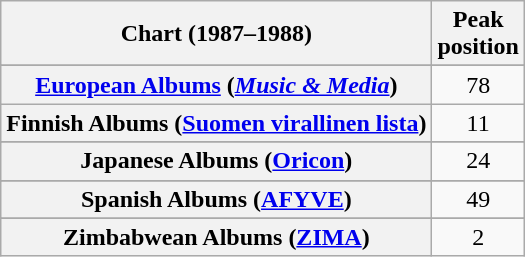<table class="wikitable sortable plainrowheaders" style="text-align:center">
<tr>
<th scope="col">Chart (1987–1988)</th>
<th scope="col">Peak<br>position</th>
</tr>
<tr>
</tr>
<tr>
</tr>
<tr>
<th scope="row"><a href='#'>European Albums</a> (<em><a href='#'>Music & Media</a></em>)</th>
<td>78</td>
</tr>
<tr>
<th scope="row">Finnish Albums (<a href='#'>Suomen virallinen lista</a>)</th>
<td>11</td>
</tr>
<tr>
</tr>
<tr>
<th scope="row">Japanese Albums (<a href='#'>Oricon</a>)</th>
<td>24</td>
</tr>
<tr>
</tr>
<tr>
<th scope="row">Spanish Albums (<a href='#'>AFYVE</a>)</th>
<td>49</td>
</tr>
<tr>
</tr>
<tr>
</tr>
<tr>
</tr>
<tr>
</tr>
<tr>
<th scope="row">Zimbabwean Albums (<a href='#'>ZIMA</a>)</th>
<td>2</td>
</tr>
</table>
